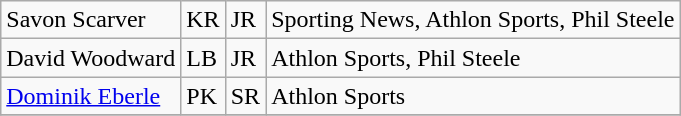<table class="wikitable">
<tr>
<td>Savon Scarver</td>
<td>KR</td>
<td>JR</td>
<td>Sporting News, Athlon Sports, Phil Steele</td>
</tr>
<tr>
<td>David Woodward</td>
<td>LB</td>
<td>JR</td>
<td>Athlon Sports, Phil Steele</td>
</tr>
<tr>
<td><a href='#'>Dominik Eberle</a></td>
<td>PK</td>
<td>SR</td>
<td>Athlon Sports</td>
</tr>
<tr>
</tr>
</table>
